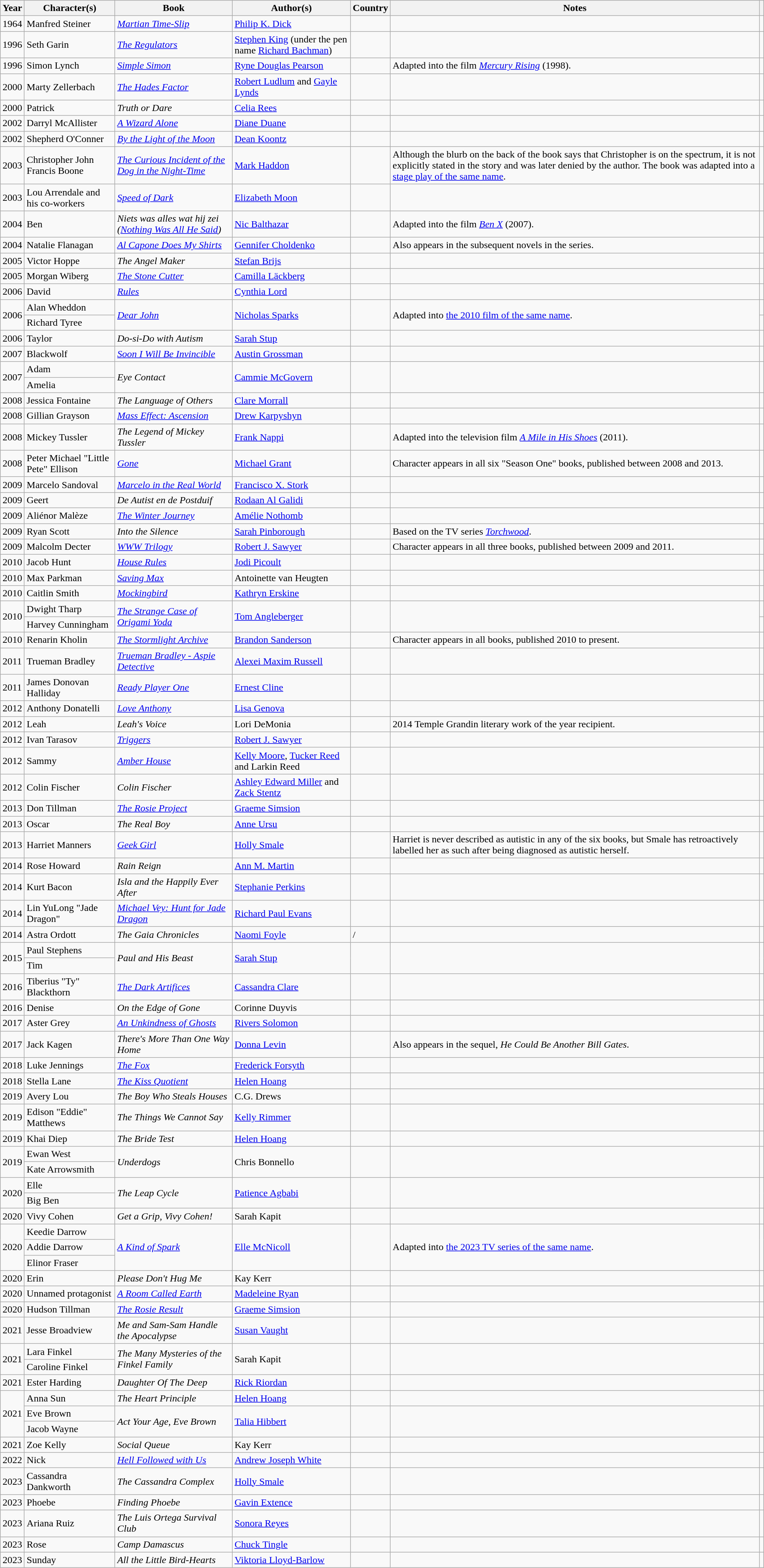<table class="wikitable sortable" style="min-width:70%">
<tr>
<th>Year</th>
<th>Character(s)</th>
<th>Book</th>
<th>Author(s)</th>
<th>Country</th>
<th>Notes</th>
<th scope="col" class="unsortable"></th>
</tr>
<tr>
<td>1964</td>
<td>Manfred Steiner</td>
<td><em><a href='#'>Martian Time-Slip</a></em></td>
<td><a href='#'>Philip K. Dick</a></td>
<td></td>
<td></td>
<td></td>
</tr>
<tr>
<td>1996</td>
<td>Seth Garin</td>
<td><em><a href='#'>The Regulators</a></em></td>
<td><a href='#'>Stephen King</a> (under the pen name <a href='#'>Richard Bachman</a>)</td>
<td></td>
<td></td>
<td></td>
</tr>
<tr>
<td>1996</td>
<td>Simon Lynch</td>
<td><em><a href='#'>Simple Simon</a></em></td>
<td><a href='#'>Ryne Douglas Pearson</a></td>
<td></td>
<td>Adapted into the film <em><a href='#'>Mercury Rising</a></em> (1998).</td>
<td></td>
</tr>
<tr>
<td>2000</td>
<td>Marty Zellerbach</td>
<td><em><a href='#'>The Hades Factor</a></em></td>
<td><a href='#'>Robert Ludlum</a> and <a href='#'>Gayle Lynds</a></td>
<td></td>
<td></td>
<td></td>
</tr>
<tr>
<td>2000</td>
<td>Patrick</td>
<td><em>Truth or Dare</em></td>
<td><a href='#'>Celia Rees</a></td>
<td></td>
<td></td>
<td></td>
</tr>
<tr>
<td>2002</td>
<td>Darryl McAllister</td>
<td><em><a href='#'>A Wizard Alone</a></em></td>
<td><a href='#'>Diane Duane</a></td>
<td></td>
<td></td>
<td></td>
</tr>
<tr>
<td>2002</td>
<td>Shepherd O'Conner</td>
<td><em><a href='#'>By the Light of the Moon</a></em></td>
<td><a href='#'>Dean Koontz</a></td>
<td></td>
<td></td>
<td></td>
</tr>
<tr>
<td>2003</td>
<td>Christopher John Francis Boone</td>
<td><em><a href='#'>The Curious Incident of the Dog in the Night-Time</a></em></td>
<td><a href='#'>Mark Haddon</a></td>
<td></td>
<td>Although the blurb on the back of the book says that Christopher is on the spectrum, it is not explicitly stated in the story and was later denied by the author. The book was adapted into a <a href='#'>stage play of the same name</a>.</td>
<td></td>
</tr>
<tr>
<td>2003</td>
<td>Lou Arrendale and his co-workers</td>
<td><em><a href='#'>Speed of Dark</a></em></td>
<td><a href='#'>Elizabeth Moon</a></td>
<td></td>
<td></td>
<td></td>
</tr>
<tr>
<td>2004</td>
<td>Ben</td>
<td><em>Niets was alles wat hij zei</em> <em>(<a href='#'>Nothing Was All He Said</a>)</em></td>
<td><a href='#'>Nic Balthazar</a></td>
<td></td>
<td>Adapted into the film <em><a href='#'>Ben X</a></em> (2007).</td>
<td></td>
</tr>
<tr>
<td>2004</td>
<td>Natalie Flanagan</td>
<td><em><a href='#'>Al Capone Does My Shirts</a></em></td>
<td><a href='#'>Gennifer Choldenko</a></td>
<td></td>
<td>Also appears in the subsequent novels in the series.</td>
<td></td>
</tr>
<tr>
<td>2005</td>
<td>Victor Hoppe</td>
<td><em>The Angel Maker</em></td>
<td><a href='#'>Stefan Brijs</a></td>
<td></td>
<td></td>
<td></td>
</tr>
<tr>
<td>2005</td>
<td>Morgan Wiberg</td>
<td><em><a href='#'>The Stone Cutter</a></em></td>
<td><a href='#'>Camilla Läckberg</a></td>
<td></td>
<td></td>
<td></td>
</tr>
<tr>
<td>2006</td>
<td>David</td>
<td><em><a href='#'>Rules</a></em></td>
<td><a href='#'>Cynthia Lord</a></td>
<td></td>
<td></td>
<td></td>
</tr>
<tr>
<td rowspan="2">2006</td>
<td>Alan Wheddon</td>
<td rowspan="2"><em><a href='#'>Dear John</a></em></td>
<td rowspan="2"><a href='#'>Nicholas Sparks</a></td>
<td rowspan="2"></td>
<td rowspan="2">Adapted into <a href='#'>the 2010 film of the same name</a>.</td>
<td></td>
</tr>
<tr>
<td>Richard Tyree</td>
<td></td>
</tr>
<tr>
<td>2006</td>
<td>Taylor</td>
<td><em>Do-si-Do with Autism</em></td>
<td><a href='#'>Sarah Stup</a></td>
<td></td>
<td></td>
<td></td>
</tr>
<tr>
<td>2007</td>
<td>Blackwolf</td>
<td><em><a href='#'>Soon I Will Be Invincible</a></em></td>
<td><a href='#'>Austin Grossman</a></td>
<td></td>
<td></td>
<td></td>
</tr>
<tr>
<td rowspan="2">2007</td>
<td>Adam</td>
<td rowspan="2"><em>Eye Contact</em></td>
<td rowspan="2"><a href='#'>Cammie McGovern</a></td>
<td rowspan="2"></td>
<td rowspan="2"></td>
<td rowspan="2"></td>
</tr>
<tr>
<td>Amelia</td>
</tr>
<tr>
<td>2008</td>
<td>Jessica Fontaine</td>
<td><em>The Language of Others</em></td>
<td><a href='#'>Clare Morrall</a></td>
<td></td>
<td></td>
<td></td>
</tr>
<tr>
<td>2008</td>
<td>Gillian Grayson</td>
<td><em><a href='#'>Mass Effect: Ascension</a></em></td>
<td><a href='#'>Drew Karpyshyn</a></td>
<td></td>
<td></td>
<td></td>
</tr>
<tr>
<td>2008</td>
<td>Mickey Tussler</td>
<td><em>The Legend of Mickey Tussler</em></td>
<td><a href='#'>Frank Nappi</a></td>
<td></td>
<td>Adapted into the television film <em><a href='#'>A Mile in His Shoes</a></em> (2011).</td>
<td></td>
</tr>
<tr>
<td>2008</td>
<td>Peter Michael "Little Pete" Ellison</td>
<td><em><a href='#'>Gone</a></em></td>
<td><a href='#'>Michael Grant</a></td>
<td></td>
<td>Character appears in all six "Season One" books, published between 2008 and 2013.</td>
<td></td>
</tr>
<tr>
<td>2009</td>
<td>Marcelo Sandoval</td>
<td><em><a href='#'>Marcelo in the Real World</a></em></td>
<td><a href='#'>Francisco X. Stork</a></td>
<td></td>
<td></td>
<td></td>
</tr>
<tr>
<td>2009</td>
<td>Geert</td>
<td><em>De Autist en de Postduif</em></td>
<td><a href='#'>Rodaan Al Galidi</a></td>
<td></td>
<td></td>
<td></td>
</tr>
<tr>
<td>2009</td>
<td>Aliénor Malèze</td>
<td><em><a href='#'>The Winter Journey</a></em></td>
<td><a href='#'>Amélie Nothomb</a></td>
<td></td>
<td></td>
<td></td>
</tr>
<tr>
<td>2009</td>
<td>Ryan Scott</td>
<td><em>Into the Silence</em></td>
<td><a href='#'>Sarah Pinborough</a></td>
<td></td>
<td>Based on the TV series <em><a href='#'>Torchwood</a></em>.</td>
<td></td>
</tr>
<tr>
<td>2009</td>
<td>Malcolm Decter</td>
<td><em><a href='#'>WWW Trilogy</a></em></td>
<td><a href='#'>Robert J. Sawyer</a></td>
<td></td>
<td>Character appears in all three books, published between 2009 and 2011.</td>
<td></td>
</tr>
<tr>
<td>2010</td>
<td>Jacob Hunt</td>
<td><em><a href='#'>House Rules</a></em></td>
<td><a href='#'>Jodi Picoult</a></td>
<td></td>
<td></td>
<td></td>
</tr>
<tr>
<td>2010</td>
<td>Max Parkman</td>
<td><em><a href='#'>Saving Max</a></em></td>
<td>Antoinette van Heugten</td>
<td></td>
<td></td>
<td></td>
</tr>
<tr>
<td>2010</td>
<td>Caitlin Smith</td>
<td><em><a href='#'>Mockingbird</a></em></td>
<td><a href='#'>Kathryn Erskine</a></td>
<td></td>
<td></td>
<td></td>
</tr>
<tr>
<td rowspan="2">2010</td>
<td>Dwight Tharp</td>
<td rowspan="2"><em><a href='#'>The Strange Case of Origami Yoda</a></em></td>
<td rowspan="2"><a href='#'>Tom Angleberger</a></td>
<td rowspan="2"></td>
<td rowspan="2"></td>
<td></td>
</tr>
<tr>
<td>Harvey Cunningham</td>
<td></td>
</tr>
<tr>
<td>2010</td>
<td>Renarin Kholin</td>
<td><em><a href='#'>The Stormlight Archive</a></em></td>
<td><a href='#'>Brandon Sanderson</a></td>
<td></td>
<td>Character appears in all books, published 2010 to present.</td>
<td></td>
</tr>
<tr>
<td>2011</td>
<td>Trueman Bradley</td>
<td><em><a href='#'>Trueman Bradley - Aspie Detective</a></em></td>
<td><a href='#'>Alexei Maxim Russell</a></td>
<td></td>
<td></td>
<td></td>
</tr>
<tr>
<td>2011</td>
<td>James Donovan Halliday</td>
<td><em><a href='#'>Ready Player One</a></em></td>
<td><a href='#'>Ernest Cline</a></td>
<td></td>
<td></td>
<td></td>
</tr>
<tr>
<td>2012</td>
<td>Anthony Donatelli</td>
<td><em><a href='#'>Love Anthony</a></em></td>
<td><a href='#'>Lisa Genova</a></td>
<td></td>
<td></td>
<td></td>
</tr>
<tr>
<td>2012</td>
<td>Leah</td>
<td><em>Leah's Voice</em></td>
<td>Lori DeMonia</td>
<td></td>
<td>2014 Temple Grandin literary work of the year recipient.</td>
<td></td>
</tr>
<tr>
<td>2012</td>
<td>Ivan Tarasov</td>
<td><em><a href='#'>Triggers</a></em></td>
<td><a href='#'>Robert J. Sawyer</a></td>
<td></td>
<td></td>
<td></td>
</tr>
<tr>
<td>2012</td>
<td>Sammy</td>
<td><em><a href='#'>Amber House</a></em></td>
<td><a href='#'>Kelly Moore</a>, <a href='#'>Tucker Reed</a> and Larkin Reed</td>
<td></td>
<td></td>
<td></td>
</tr>
<tr>
<td>2012</td>
<td>Colin Fischer</td>
<td><em>Colin Fischer</em></td>
<td><a href='#'>Ashley Edward Miller</a> and <a href='#'>Zack Stentz</a></td>
<td></td>
<td></td>
<td></td>
</tr>
<tr>
<td>2013</td>
<td>Don Tillman</td>
<td><em><a href='#'>The Rosie Project</a></em></td>
<td><a href='#'>Graeme Simsion</a></td>
<td></td>
<td></td>
<td></td>
</tr>
<tr>
<td>2013</td>
<td>Oscar</td>
<td><em>The Real Boy</em></td>
<td><a href='#'>Anne Ursu</a></td>
<td></td>
<td></td>
<td></td>
</tr>
<tr>
<td>2013</td>
<td>Harriet Manners</td>
<td><em><a href='#'>Geek Girl</a></em></td>
<td><a href='#'>Holly Smale</a></td>
<td></td>
<td>Harriet is never described as autistic in any of the six books, but Smale has retroactively labelled her as such after being diagnosed as autistic herself.</td>
<td></td>
</tr>
<tr>
<td>2014</td>
<td>Rose Howard</td>
<td><em>Rain Reign</em></td>
<td><a href='#'>Ann M. Martin</a></td>
<td></td>
<td></td>
<td></td>
</tr>
<tr>
<td>2014</td>
<td>Kurt Bacon</td>
<td><em>Isla and the Happily Ever After</em></td>
<td><a href='#'>Stephanie Perkins</a></td>
<td></td>
<td></td>
<td></td>
</tr>
<tr>
<td>2014</td>
<td>Lin YuLong "Jade Dragon"</td>
<td><em><a href='#'>Michael Vey: Hunt for Jade Dragon</a></em></td>
<td><a href='#'>Richard Paul Evans</a></td>
<td></td>
<td></td>
<td></td>
</tr>
<tr>
<td>2014</td>
<td>Astra Ordott</td>
<td><em>The Gaia Chronicles</em></td>
<td><a href='#'>Naomi Foyle</a></td>
<td>/</td>
<td></td>
<td></td>
</tr>
<tr>
<td rowspan="2">2015</td>
<td>Paul Stephens</td>
<td rowspan="2"><em>Paul and His Beast</em></td>
<td rowspan="2"><a href='#'>Sarah Stup</a></td>
<td rowspan="2"></td>
<td rowspan="2"></td>
<td rowspan="2"></td>
</tr>
<tr>
<td>Tim</td>
</tr>
<tr>
<td>2016</td>
<td>Tiberius "Ty" Blackthorn</td>
<td><em><a href='#'>The Dark Artifices</a></em></td>
<td><a href='#'>Cassandra Clare</a></td>
<td></td>
<td></td>
<td></td>
</tr>
<tr>
<td>2016</td>
<td>Denise</td>
<td><em>On the Edge of Gone</em></td>
<td>Corinne Duyvis</td>
<td></td>
<td></td>
<td></td>
</tr>
<tr>
<td>2017</td>
<td>Aster Grey</td>
<td><em><a href='#'>An Unkindness of Ghosts</a></em></td>
<td><a href='#'>Rivers Solomon</a></td>
<td></td>
<td></td>
<td></td>
</tr>
<tr>
<td>2017</td>
<td>Jack Kagen</td>
<td><em>There's More Than One Way Home</em></td>
<td><a href='#'>Donna Levin</a></td>
<td></td>
<td>Also appears in the sequel, <em>He Could Be Another Bill Gates</em>.</td>
<td></td>
</tr>
<tr>
<td>2018</td>
<td>Luke Jennings</td>
<td><em><a href='#'>The Fox</a></em></td>
<td><a href='#'>Frederick Forsyth</a></td>
<td></td>
<td></td>
<td></td>
</tr>
<tr>
<td>2018</td>
<td>Stella Lane</td>
<td><em><a href='#'>The Kiss Quotient</a></em></td>
<td><a href='#'>Helen Hoang</a></td>
<td></td>
<td></td>
<td></td>
</tr>
<tr>
<td>2019</td>
<td>Avery Lou</td>
<td><em>The Boy Who Steals Houses</em></td>
<td>C.G. Drews</td>
<td></td>
<td></td>
<td></td>
</tr>
<tr>
<td>2019</td>
<td>Edison "Eddie" Matthews</td>
<td><em>The Things We Cannot Say</em></td>
<td><a href='#'>Kelly Rimmer</a></td>
<td></td>
<td></td>
<td></td>
</tr>
<tr>
<td>2019</td>
<td>Khai Diep</td>
<td><em>The Bride Test</em></td>
<td><a href='#'>Helen Hoang</a></td>
<td></td>
<td></td>
<td></td>
</tr>
<tr>
<td rowspan="2">2019</td>
<td>Ewan West</td>
<td rowspan="2"><em>Underdogs</em></td>
<td rowspan="2">Chris Bonnello</td>
<td rowspan="2"></td>
<td rowspan="2"></td>
<td rowspan="2"></td>
</tr>
<tr>
<td>Kate Arrowsmith</td>
</tr>
<tr>
<td rowspan="2">2020</td>
<td>Elle</td>
<td rowspan="2"><em>The Leap Cycle</em></td>
<td rowspan="2"><a href='#'>Patience Agbabi</a></td>
<td rowspan="2"></td>
<td rowspan="2"></td>
<td rowspan="2"></td>
</tr>
<tr>
<td>Big Ben</td>
</tr>
<tr>
<td>2020</td>
<td>Vivy Cohen</td>
<td><em>Get a Grip, Vivy Cohen!</em></td>
<td>Sarah Kapit</td>
<td></td>
<td></td>
<td></td>
</tr>
<tr>
<td rowspan="3">2020</td>
<td>Keedie Darrow</td>
<td rowspan="3"><em><a href='#'>A Kind of Spark</a></em></td>
<td rowspan="3"><a href='#'>Elle McNicoll</a></td>
<td rowspan="3"></td>
<td rowspan="3">Adapted into <a href='#'>the 2023 TV series of the same name</a>.</td>
<td rowspan="3"></td>
</tr>
<tr>
<td>Addie Darrow</td>
</tr>
<tr>
<td>Elinor Fraser</td>
</tr>
<tr>
<td>2020</td>
<td>Erin</td>
<td><em>Please Don't Hug Me</em></td>
<td>Kay Kerr</td>
<td></td>
<td></td>
<td></td>
</tr>
<tr>
<td>2020</td>
<td>Unnamed protagonist</td>
<td><em><a href='#'>A Room Called Earth</a></em></td>
<td><a href='#'>Madeleine Ryan</a></td>
<td></td>
<td></td>
<td></td>
</tr>
<tr>
<td>2020</td>
<td>Hudson Tillman</td>
<td><em><a href='#'>The Rosie Result</a></em></td>
<td><a href='#'>Graeme Simsion</a></td>
<td></td>
<td></td>
<td></td>
</tr>
<tr>
<td>2021</td>
<td>Jesse Broadview</td>
<td><em>Me and Sam-Sam Handle the Apocalypse</em></td>
<td><a href='#'>Susan Vaught</a></td>
<td></td>
<td></td>
<td></td>
</tr>
<tr>
<td rowspan="2">2021</td>
<td>Lara Finkel</td>
<td rowspan="2"><em>The Many Mysteries of the Finkel Family</em></td>
<td rowspan="2">Sarah Kapit</td>
<td rowspan="2"></td>
<td rowspan="2"></td>
<td rowspan="2"></td>
</tr>
<tr>
<td>Caroline Finkel</td>
</tr>
<tr>
<td>2021</td>
<td>Ester Harding</td>
<td><em>Daughter Of The Deep</em></td>
<td><a href='#'>Rick Riordan</a></td>
<td></td>
<td></td>
<td></td>
</tr>
<tr>
<td rowspan="3">2021</td>
<td>Anna Sun</td>
<td><em>The Heart Principle</em></td>
<td><a href='#'>Helen Hoang</a></td>
<td></td>
<td></td>
<td></td>
</tr>
<tr>
<td>Eve Brown</td>
<td rowspan="2"><em>Act Your Age, Eve Brown</em></td>
<td rowspan="2"><a href='#'>Talia Hibbert</a></td>
<td rowspan="2"></td>
<td rowspan="2"></td>
<td rowspan="2"></td>
</tr>
<tr>
<td>Jacob Wayne</td>
</tr>
<tr>
<td>2021</td>
<td>Zoe Kelly</td>
<td><em>Social Queue</em></td>
<td>Kay Kerr</td>
<td></td>
<td></td>
<td></td>
</tr>
<tr>
<td>2022</td>
<td>Nick</td>
<td><em><a href='#'>Hell Followed with Us</a></em></td>
<td><a href='#'>Andrew Joseph White</a></td>
<td></td>
<td></td>
<td></td>
</tr>
<tr>
<td>2023</td>
<td>Cassandra Dankworth</td>
<td><em>The Cassandra Complex</em></td>
<td><a href='#'>Holly Smale</a></td>
<td></td>
<td></td>
<td></td>
</tr>
<tr>
<td>2023</td>
<td>Phoebe</td>
<td><em>Finding Phoebe</em></td>
<td><a href='#'>Gavin Extence</a></td>
<td></td>
<td></td>
<td></td>
</tr>
<tr>
<td>2023</td>
<td>Ariana Ruiz</td>
<td><em>The Luis Ortega Survival Club</em></td>
<td><a href='#'>Sonora Reyes</a></td>
<td></td>
<td></td>
<td></td>
</tr>
<tr>
<td>2023</td>
<td>Rose</td>
<td><em>Camp Damascus</em></td>
<td><a href='#'>Chuck Tingle</a></td>
<td></td>
<td></td>
<td></td>
</tr>
<tr>
<td>2023</td>
<td>Sunday</td>
<td><em>All the Little Bird-Hearts</em></td>
<td><a href='#'>Viktoria Lloyd-Barlow</a></td>
<td></td>
<td></td>
<td></td>
</tr>
</table>
